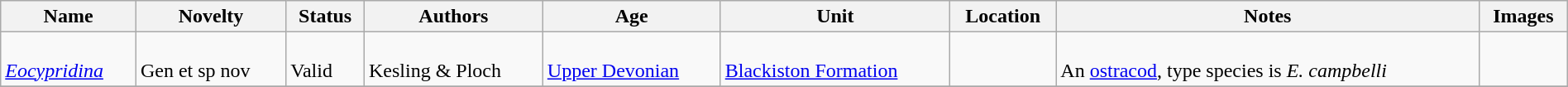<table class="wikitable sortable" align="center" width="100%">
<tr>
<th>Name</th>
<th>Novelty</th>
<th>Status</th>
<th>Authors</th>
<th>Age</th>
<th>Unit</th>
<th>Location</th>
<th>Notes</th>
<th>Images</th>
</tr>
<tr>
<td><br><em><a href='#'>Eocypridina</a></em></td>
<td><br>Gen et sp nov</td>
<td><br>Valid</td>
<td><br>Kesling & Ploch</td>
<td><br><a href='#'>Upper Devonian</a></td>
<td><br><a href='#'>Blackiston Formation</a></td>
<td><br><br></td>
<td><br>An <a href='#'>ostracod</a>, type species is <em>E. campbelli</em></td>
<td></td>
</tr>
<tr>
</tr>
</table>
